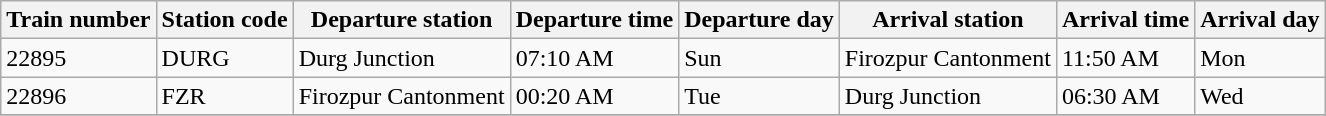<table class="wikitable">
<tr>
<th>Train number</th>
<th>Station code</th>
<th>Departure station</th>
<th>Departure time</th>
<th>Departure day</th>
<th>Arrival station</th>
<th>Arrival time</th>
<th>Arrival day</th>
</tr>
<tr>
<td>22895</td>
<td>DURG</td>
<td>Durg Junction</td>
<td>07:10 AM</td>
<td>Sun</td>
<td>Firozpur Cantonment</td>
<td>11:50 AM</td>
<td>Mon</td>
</tr>
<tr>
<td>22896</td>
<td>FZR</td>
<td>Firozpur Cantonment</td>
<td>00:20 AM</td>
<td>Tue</td>
<td>Durg Junction</td>
<td>06:30 AM</td>
<td>Wed</td>
</tr>
<tr>
</tr>
</table>
